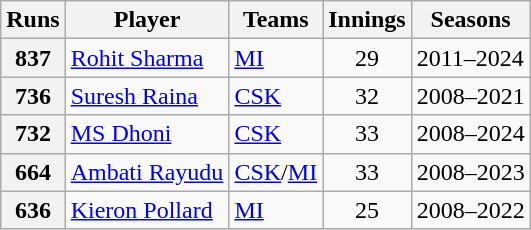<table class="wikitable">
<tr>
<th>Runs</th>
<th>Player</th>
<th>Teams</th>
<th>Innings</th>
<th>Seasons</th>
</tr>
<tr>
<th>837</th>
<td> <a href='#'>Rohit Sharma</a></td>
<td><a href='#'>MI</a></td>
<td align=center>29</td>
<td>2011–2024</td>
</tr>
<tr>
<th>736</th>
<td> <a href='#'>Suresh Raina</a></td>
<td><a href='#'>CSK</a></td>
<td align=center>32</td>
<td>2008–2021</td>
</tr>
<tr>
<th>732</th>
<td> <a href='#'>MS Dhoni</a></td>
<td><a href='#'>CSK</a></td>
<td align=center>33</td>
<td>2008–2024</td>
</tr>
<tr>
<th>664</th>
<td> <a href='#'>Ambati Rayudu</a></td>
<td><a href='#'>CSK</a>/<a href='#'>MI</a></td>
<td align=center>33</td>
<td>2008–2023</td>
</tr>
<tr>
<th>636</th>
<td> <a href='#'>Kieron Pollard</a></td>
<td><a href='#'>MI</a></td>
<td align=center>25</td>
<td>2008–2022</td>
</tr>
</table>
